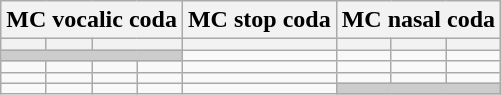<table class="wikitable" style="text-align: center;">
<tr>
<th colspan="4">MC vocalic coda</th>
<th>MC stop coda</th>
<th colspan="3">MC nasal coda</th>
</tr>
<tr>
<th></th>
<th></th>
<th colspan="2"></th>
<th></th>
<th></th>
<th></th>
<th></th>
</tr>
<tr>
<td colspan="4" style="background-color:#ccc"></td>
<td></td>
<td></td>
<td></td>
<td></td>
</tr>
<tr>
<td></td>
<td></td>
<td></td>
<td></td>
<td></td>
<td></td>
<td></td>
<td></td>
</tr>
<tr>
<td></td>
<td></td>
<td></td>
<td></td>
<td></td>
<td></td>
<td></td>
<td></td>
</tr>
<tr>
<td></td>
<td></td>
<td></td>
<td></td>
<td></td>
<td colspan="3" style="background-color:#ccc"></td>
</tr>
</table>
